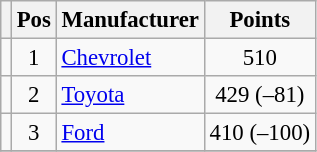<table class="wikitable" style="font-size: 95%;">
<tr>
<th></th>
<th>Pos</th>
<th>Manufacturer</th>
<th>Points</th>
</tr>
<tr>
<td align="left"></td>
<td style="text-align:center;">1</td>
<td><a href='#'>Chevrolet</a></td>
<td style="text-align:center;">510</td>
</tr>
<tr>
<td align="left"></td>
<td style="text-align:center;">2</td>
<td><a href='#'>Toyota</a></td>
<td style="text-align:center;">429 (–81)</td>
</tr>
<tr>
<td align="left"></td>
<td style="text-align:center;">3</td>
<td><a href='#'>Ford</a></td>
<td style="text-align:center;">410 (–100)</td>
</tr>
<tr class="sortbottom">
</tr>
</table>
